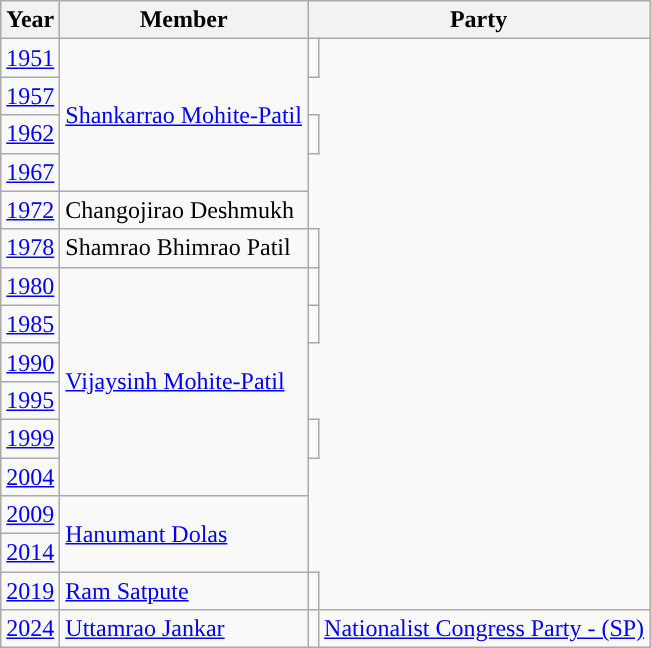<table class="wikitable">
<tr>
<th>Year</th>
<th>Member</th>
<th colspan="2">Party</th>
</tr>
<tr>
<td><a href='#'>1951</a></td>
<td rowspan="4"><a href='#'>Shankarrao Mohite-Patil</a></td>
<td></td>
</tr>
<tr>
<td><a href='#'>1957</a></td>
</tr>
<tr>
<td><a href='#'>1962</a></td>
<td></td>
</tr>
<tr>
<td><a href='#'>1967</a></td>
</tr>
<tr>
<td><a href='#'>1972</a></td>
<td>Changojirao Deshmukh</td>
</tr>
<tr>
<td><a href='#'>1978</a></td>
<td>Shamrao Bhimrao Patil</td>
<td></td>
</tr>
<tr>
<td><a href='#'>1980</a></td>
<td rowspan="6"><a href='#'>Vijaysinh Mohite-Patil</a></td>
<td></td>
</tr>
<tr>
<td><a href='#'>1985</a></td>
<td></td>
</tr>
<tr>
<td><a href='#'>1990</a></td>
</tr>
<tr>
<td><a href='#'>1995</a></td>
</tr>
<tr>
<td><a href='#'>1999</a></td>
<td></td>
</tr>
<tr>
<td><a href='#'>2004</a></td>
</tr>
<tr>
<td><a href='#'>2009</a></td>
<td rowspan="2"><a href='#'>Hanumant Dolas</a></td>
</tr>
<tr>
<td><a href='#'>2014</a></td>
</tr>
<tr>
<td><a href='#'>2019</a></td>
<td><a href='#'>Ram Satpute</a></td>
<td></td>
</tr>
<tr>
<td><a href='#'>2024</a></td>
<td><a href='#'>Uttamrao Jankar</a></td>
<td style="background-color: "></td>
<td><a href='#'>Nationalist Congress Party - (SP)</a></td>
</tr>
</table>
